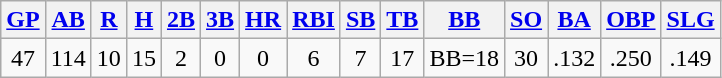<table class="wikitable">
<tr>
<th><a href='#'>GP</a></th>
<th><a href='#'>AB</a></th>
<th><a href='#'>R</a></th>
<th><a href='#'>H</a></th>
<th><a href='#'>2B</a></th>
<th><a href='#'>3B</a></th>
<th><a href='#'>HR</a></th>
<th><a href='#'>RBI</a></th>
<th><a href='#'>SB</a></th>
<th><a href='#'>TB</a></th>
<th><a href='#'>BB</a></th>
<th><a href='#'>SO</a></th>
<th><a href='#'>BA</a></th>
<th><a href='#'>OBP</a></th>
<th><a href='#'>SLG</a></th>
</tr>
<tr align=center>
<td>47</td>
<td>114</td>
<td>10</td>
<td>15</td>
<td>2</td>
<td>0</td>
<td>0</td>
<td>6</td>
<td>7</td>
<td>17</td>
<td>BB=18</td>
<td>30</td>
<td>.132</td>
<td>.250</td>
<td>.149</td>
</tr>
</table>
